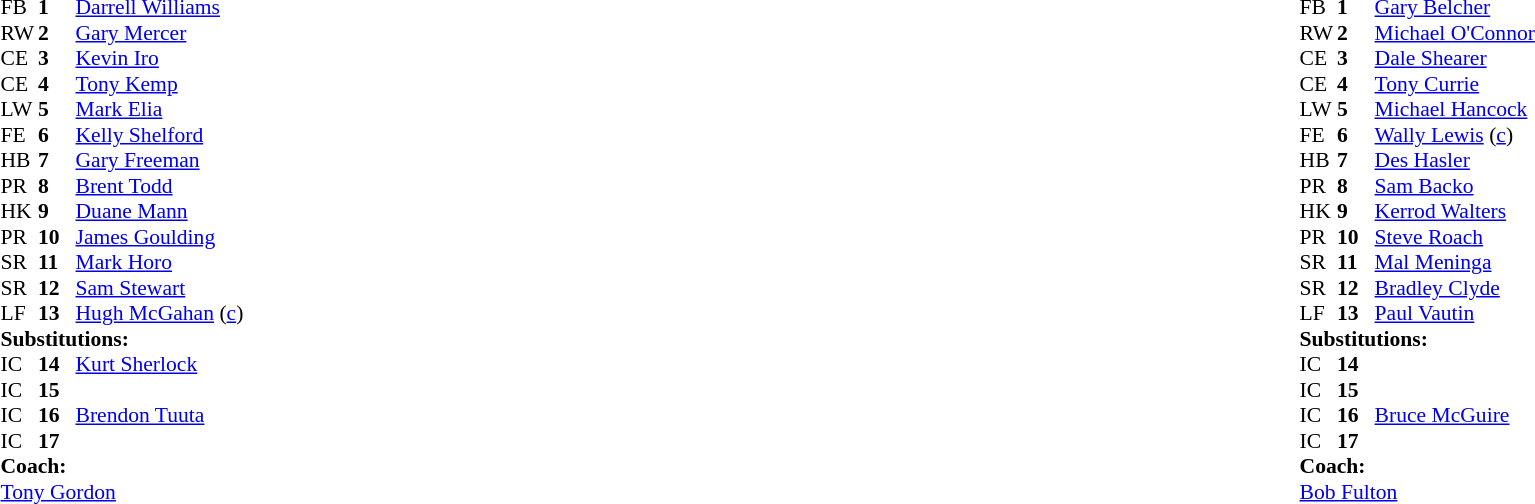<table width="100%">
<tr>
<td valign="top" width="50%"><br><table style="font-size: 90%" cellspacing="0" cellpadding="0">
<tr>
<th width="25"></th>
<th width="25"></th>
</tr>
<tr>
<td>FB</td>
<td><strong>1</strong></td>
<td><a href='#'>Darrell Williams</a></td>
</tr>
<tr>
<td>RW</td>
<td><strong>2</strong></td>
<td><a href='#'>Gary Mercer</a></td>
</tr>
<tr>
<td>CE</td>
<td><strong>3</strong></td>
<td><a href='#'>Kevin Iro</a></td>
</tr>
<tr>
<td>CE</td>
<td><strong>4</strong></td>
<td><a href='#'>Tony Kemp</a></td>
</tr>
<tr>
<td>LW</td>
<td><strong>5</strong></td>
<td><a href='#'>Mark Elia</a></td>
</tr>
<tr>
<td>FE</td>
<td><strong>6</strong></td>
<td><a href='#'>Kelly Shelford</a></td>
</tr>
<tr>
<td>HB</td>
<td><strong>7</strong></td>
<td><a href='#'>Gary Freeman</a></td>
</tr>
<tr>
<td>PR</td>
<td><strong>8</strong></td>
<td><a href='#'>Brent Todd</a></td>
</tr>
<tr>
<td>HK</td>
<td><strong>9</strong></td>
<td><a href='#'>Duane Mann</a></td>
</tr>
<tr>
<td>PR</td>
<td><strong>10</strong></td>
<td><a href='#'>James Goulding</a></td>
</tr>
<tr>
<td>SR</td>
<td><strong>11</strong></td>
<td><a href='#'>Mark Horo</a></td>
</tr>
<tr>
<td>SR</td>
<td><strong>12</strong></td>
<td><a href='#'>Sam Stewart</a></td>
</tr>
<tr>
<td>LF</td>
<td><strong>13</strong></td>
<td><a href='#'>Hugh McGahan</a> (<a href='#'>c</a>)</td>
</tr>
<tr>
<td colspan=3><strong>Substitutions:</strong></td>
</tr>
<tr>
<td>IC</td>
<td><strong>14</strong></td>
<td><a href='#'>Kurt Sherlock</a></td>
</tr>
<tr>
<td>IC</td>
<td><strong>15</strong></td>
<td></td>
</tr>
<tr>
<td>IC</td>
<td><strong>16</strong></td>
<td><a href='#'>Brendon Tuuta</a></td>
</tr>
<tr>
<td>IC</td>
<td><strong>17</strong></td>
<td></td>
</tr>
<tr>
<td colspan=3><strong>Coach:</strong></td>
</tr>
<tr>
<td colspan="4"> <a href='#'>Tony Gordon</a></td>
</tr>
</table>
</td>
<td valign="top" width="50%"><br><table style="font-size: 90%" cellspacing="0" cellpadding="0" align="center">
<tr>
<th width="25"></th>
<th width="25"></th>
</tr>
<tr>
<td>FB</td>
<td><strong>1</strong></td>
<td><a href='#'>Gary Belcher</a></td>
</tr>
<tr>
<td>RW</td>
<td><strong>2</strong></td>
<td><a href='#'>Michael O'Connor</a></td>
</tr>
<tr>
<td>CE</td>
<td><strong>3</strong></td>
<td><a href='#'>Dale Shearer</a></td>
</tr>
<tr>
<td>CE</td>
<td><strong>4</strong></td>
<td><a href='#'>Tony Currie</a></td>
</tr>
<tr>
<td>LW</td>
<td><strong>5</strong></td>
<td><a href='#'>Michael Hancock</a></td>
</tr>
<tr>
<td>FE</td>
<td><strong>6</strong></td>
<td><a href='#'>Wally Lewis</a> (<a href='#'>c</a>)</td>
</tr>
<tr>
<td>HB</td>
<td><strong>7</strong></td>
<td><a href='#'>Des Hasler</a></td>
</tr>
<tr>
<td>PR</td>
<td><strong>8</strong></td>
<td><a href='#'>Sam Backo</a></td>
</tr>
<tr>
<td>HK</td>
<td><strong>9</strong></td>
<td><a href='#'>Kerrod Walters</a></td>
</tr>
<tr>
<td>PR</td>
<td><strong>10</strong></td>
<td><a href='#'>Steve Roach</a></td>
</tr>
<tr>
<td>SR</td>
<td><strong>11</strong></td>
<td><a href='#'>Mal Meninga</a></td>
</tr>
<tr>
<td>SR</td>
<td><strong>12</strong></td>
<td><a href='#'>Bradley Clyde</a></td>
</tr>
<tr>
<td>LF</td>
<td><strong>13</strong></td>
<td><a href='#'>Paul Vautin</a></td>
</tr>
<tr>
<td colspan=3><strong>Substitutions:</strong></td>
</tr>
<tr>
<td>IC</td>
<td><strong>14</strong></td>
<td></td>
</tr>
<tr>
<td>IC</td>
<td><strong>15</strong></td>
<td></td>
</tr>
<tr>
<td>IC</td>
<td><strong>16</strong></td>
<td><a href='#'>Bruce McGuire</a></td>
</tr>
<tr>
<td>IC</td>
<td><strong>17</strong></td>
<td></td>
</tr>
<tr>
<td colspan=3><strong>Coach:</strong></td>
</tr>
<tr>
<td colspan="4"> <a href='#'>Bob Fulton</a></td>
</tr>
</table>
</td>
</tr>
</table>
